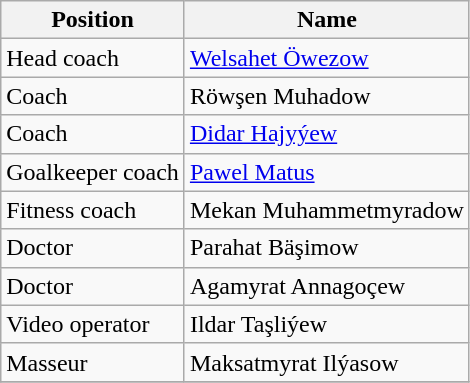<table class="wikitable">
<tr>
<th>Position</th>
<th>Name</th>
</tr>
<tr>
<td>Head coach</td>
<td> <a href='#'>Welsahet Öwezow</a></td>
</tr>
<tr>
<td>Coach</td>
<td>  Röwşen Muhadow</td>
</tr>
<tr>
<td>Coach</td>
<td>  <a href='#'>Didar Hajyýew</a></td>
</tr>
<tr>
<td>Goalkeeper coach</td>
<td> <a href='#'>Pawel Matus</a></td>
</tr>
<tr>
<td>Fitness coach</td>
<td> Mekan Muhammetmyradow</td>
</tr>
<tr>
<td>Doctor</td>
<td> Parahat Bäşimow</td>
</tr>
<tr>
<td>Doctor</td>
<td> Agamyrat Annagoçew</td>
</tr>
<tr>
<td>Video operator</td>
<td> Ildar Taşliýew</td>
</tr>
<tr>
<td>Masseur</td>
<td> Maksatmyrat Ilýasow</td>
</tr>
<tr>
</tr>
</table>
